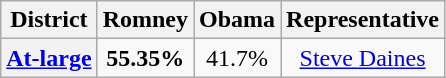<table class=wikitable>
<tr>
<th>District</th>
<th>Romney</th>
<th>Obama</th>
<th>Representative</th>
</tr>
<tr align=center>
<th><a href='#'>At-large</a></th>
<td><strong>55.35%</strong></td>
<td>41.7%</td>
<td><a href='#'>Steve Daines</a></td>
</tr>
</table>
